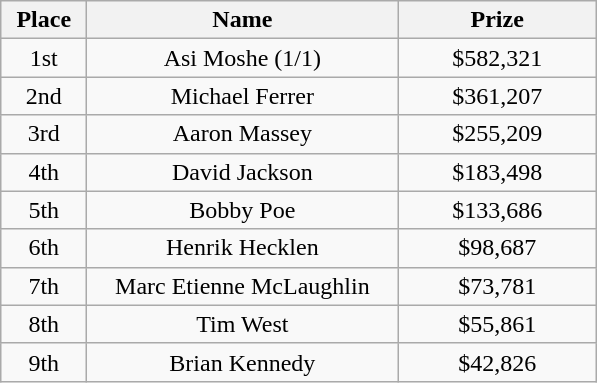<table class="wikitable">
<tr>
<th width="50">Place</th>
<th width="200">Name</th>
<th width="125">Prize</th>
</tr>
<tr>
<td align = "center">1st</td>
<td align = "center">Asi Moshe (1/1)</td>
<td align = "center">$582,321</td>
</tr>
<tr>
<td align = "center">2nd</td>
<td align = "center">Michael Ferrer</td>
<td align = "center">$361,207</td>
</tr>
<tr>
<td align = "center">3rd</td>
<td align = "center">Aaron Massey</td>
<td align = "center">$255,209</td>
</tr>
<tr>
<td align = "center">4th</td>
<td align = "center">David Jackson</td>
<td align = "center">$183,498</td>
</tr>
<tr>
<td align = "center">5th</td>
<td align = "center">Bobby Poe</td>
<td align = "center">$133,686</td>
</tr>
<tr>
<td align = "center">6th</td>
<td align = "center">Henrik Hecklen</td>
<td align = "center">$98,687</td>
</tr>
<tr>
<td align = "center">7th</td>
<td align = "center">Marc Etienne McLaughlin</td>
<td align = "center">$73,781</td>
</tr>
<tr>
<td align = "center">8th</td>
<td align = "center">Tim West</td>
<td align = "center">$55,861</td>
</tr>
<tr>
<td align = "center">9th</td>
<td align = "center">Brian Kennedy</td>
<td align = "center">$42,826</td>
</tr>
</table>
